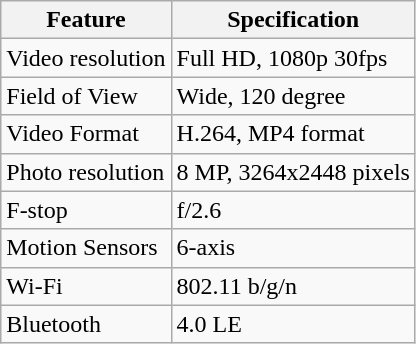<table class="wikitable">
<tr>
<th>Feature</th>
<th>Specification</th>
</tr>
<tr>
<td>Video resolution</td>
<td>Full HD, 1080p 30fps</td>
</tr>
<tr>
<td>Field of View</td>
<td>Wide, 120 degree</td>
</tr>
<tr>
<td>Video Format</td>
<td>H.264, MP4 format</td>
</tr>
<tr>
<td>Photo resolution</td>
<td>8 MP, 3264x2448 pixels</td>
</tr>
<tr>
<td>F-stop</td>
<td>f/2.6</td>
</tr>
<tr>
<td>Motion Sensors</td>
<td>6-axis</td>
</tr>
<tr>
<td>Wi-Fi</td>
<td>802.11 b/g/n</td>
</tr>
<tr>
<td>Bluetooth</td>
<td>4.0 LE</td>
</tr>
</table>
